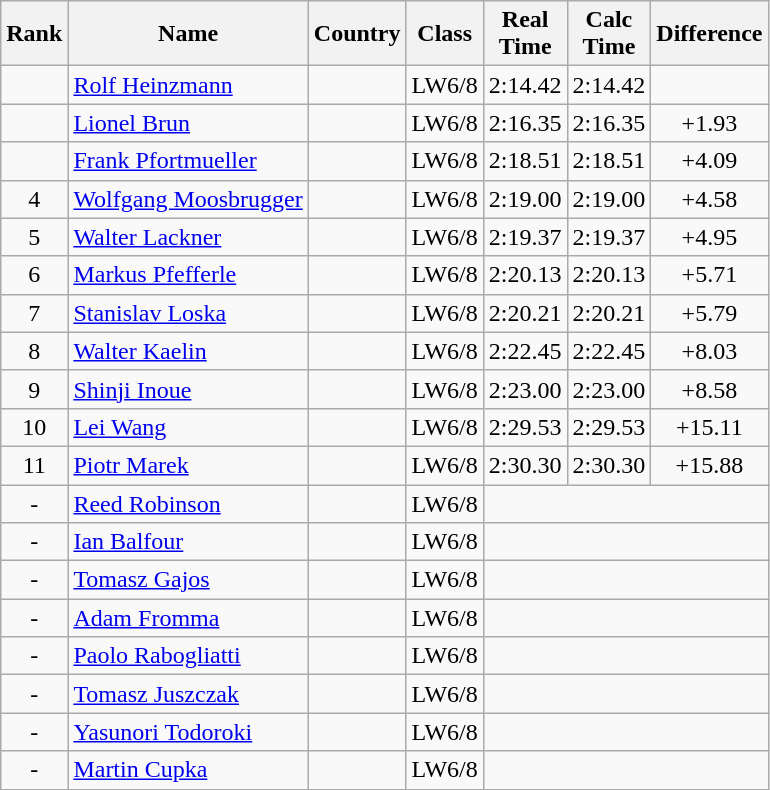<table class="wikitable sortable" style="text-align:center">
<tr>
<th>Rank</th>
<th>Name</th>
<th>Country</th>
<th>Class</th>
<th>Real<br>Time</th>
<th>Calc<br>Time</th>
<th Class="unsortable">Difference</th>
</tr>
<tr>
<td></td>
<td align=left><a href='#'>Rolf Heinzmann</a></td>
<td align=left></td>
<td>LW6/8</td>
<td>2:14.42</td>
<td>2:14.42</td>
</tr>
<tr>
<td></td>
<td align=left><a href='#'>Lionel Brun</a></td>
<td align=left></td>
<td>LW6/8</td>
<td>2:16.35</td>
<td>2:16.35</td>
<td>+1.93</td>
</tr>
<tr>
<td></td>
<td align=left><a href='#'>Frank Pfortmueller</a></td>
<td align=left></td>
<td>LW6/8</td>
<td>2:18.51</td>
<td>2:18.51</td>
<td>+4.09</td>
</tr>
<tr>
<td>4</td>
<td align=left><a href='#'>Wolfgang Moosbrugger</a></td>
<td align=left></td>
<td>LW6/8</td>
<td>2:19.00</td>
<td>2:19.00</td>
<td>+4.58</td>
</tr>
<tr>
<td>5</td>
<td align=left><a href='#'>Walter Lackner</a></td>
<td align=left></td>
<td>LW6/8</td>
<td>2:19.37</td>
<td>2:19.37</td>
<td>+4.95</td>
</tr>
<tr>
<td>6</td>
<td align=left><a href='#'>Markus Pfefferle</a></td>
<td align=left></td>
<td>LW6/8</td>
<td>2:20.13</td>
<td>2:20.13</td>
<td>+5.71</td>
</tr>
<tr>
<td>7</td>
<td align=left><a href='#'>Stanislav Loska</a></td>
<td align=left></td>
<td>LW6/8</td>
<td>2:20.21</td>
<td>2:20.21</td>
<td>+5.79</td>
</tr>
<tr>
<td>8</td>
<td align=left><a href='#'>Walter Kaelin</a></td>
<td align=left></td>
<td>LW6/8</td>
<td>2:22.45</td>
<td>2:22.45</td>
<td>+8.03</td>
</tr>
<tr>
<td>9</td>
<td align=left><a href='#'>Shinji Inoue</a></td>
<td align=left></td>
<td>LW6/8</td>
<td>2:23.00</td>
<td>2:23.00</td>
<td>+8.58</td>
</tr>
<tr>
<td>10</td>
<td align=left><a href='#'>Lei Wang</a></td>
<td align=left></td>
<td>LW6/8</td>
<td>2:29.53</td>
<td>2:29.53</td>
<td>+15.11</td>
</tr>
<tr>
<td>11</td>
<td align=left><a href='#'>Piotr Marek</a></td>
<td align=left></td>
<td>LW6/8</td>
<td>2:30.30</td>
<td>2:30.30</td>
<td>+15.88</td>
</tr>
<tr>
<td>-</td>
<td align=left><a href='#'>Reed Robinson</a></td>
<td align=left></td>
<td>LW6/8</td>
<td colspan=3></td>
</tr>
<tr>
<td>-</td>
<td align=left><a href='#'>Ian Balfour</a></td>
<td align=left></td>
<td>LW6/8</td>
<td colspan=3></td>
</tr>
<tr>
<td>-</td>
<td align=left><a href='#'>Tomasz Gajos</a></td>
<td align=left></td>
<td>LW6/8</td>
<td colspan=3></td>
</tr>
<tr>
<td>-</td>
<td align=left><a href='#'>Adam Fromma</a></td>
<td align=left></td>
<td>LW6/8</td>
<td colspan=3></td>
</tr>
<tr>
<td>-</td>
<td align=left><a href='#'>Paolo Rabogliatti</a></td>
<td align=left></td>
<td>LW6/8</td>
<td colspan=3></td>
</tr>
<tr>
<td>-</td>
<td align=left><a href='#'>Tomasz Juszczak</a></td>
<td align=left></td>
<td>LW6/8</td>
<td colspan=3></td>
</tr>
<tr>
<td>-</td>
<td align=left><a href='#'>Yasunori Todoroki</a></td>
<td align=left></td>
<td>LW6/8</td>
<td colspan=3></td>
</tr>
<tr>
<td>-</td>
<td align=left><a href='#'>Martin Cupka</a></td>
<td align=left></td>
<td>LW6/8</td>
<td colspan=3></td>
</tr>
</table>
